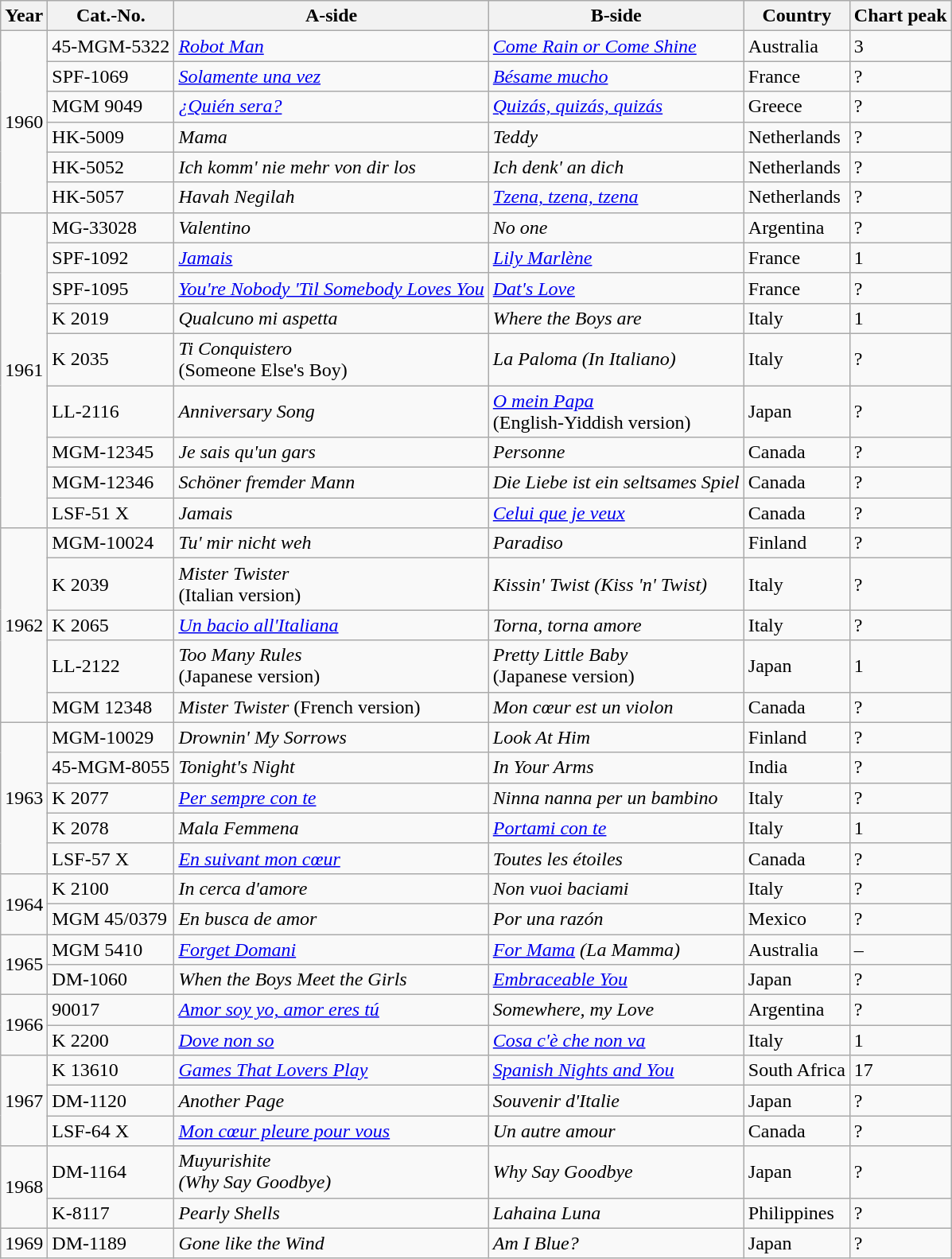<table class="wikitable">
<tr>
<th>Year</th>
<th>Cat.-No.</th>
<th>A-side</th>
<th>B-side</th>
<th>Country</th>
<th>Chart peak</th>
</tr>
<tr>
<td rowspan="6">1960</td>
<td>45-MGM-5322</td>
<td><em><a href='#'>Robot Man</a></em></td>
<td><em><a href='#'>Come Rain or Come Shine</a></em></td>
<td>Australia</td>
<td>3</td>
</tr>
<tr>
<td>SPF-1069</td>
<td><em><a href='#'>Solamente una vez</a></em></td>
<td><em><a href='#'>Bésame mucho</a></em></td>
<td>France</td>
<td>?</td>
</tr>
<tr>
<td>MGM 9049</td>
<td><em><a href='#'>¿Quién sera?</a></em></td>
<td><em><a href='#'>Quizás, quizás, quizás</a></em></td>
<td>Greece</td>
<td>?</td>
</tr>
<tr>
<td>HK-5009</td>
<td><em>Mama</em></td>
<td><em>Teddy</em></td>
<td>Netherlands</td>
<td>?</td>
</tr>
<tr>
<td>HK-5052</td>
<td><em>Ich komm' nie mehr von dir los</em></td>
<td><em>Ich denk' an dich</em></td>
<td>Netherlands</td>
<td>?</td>
</tr>
<tr>
<td>HK-5057</td>
<td><em>Havah Negilah</em></td>
<td><em><a href='#'>Tzena, tzena, tzena</a></em></td>
<td>Netherlands</td>
<td>?</td>
</tr>
<tr>
<td rowspan="9">1961</td>
<td>MG-33028</td>
<td><em>Valentino</em></td>
<td><em>No one</em></td>
<td>Argentina</td>
<td>?</td>
</tr>
<tr>
<td>SPF-1092</td>
<td><em><a href='#'>Jamais</a></em></td>
<td><em><a href='#'>Lily Marlène</a></em></td>
<td>France</td>
<td>1</td>
</tr>
<tr>
<td>SPF-1095</td>
<td><em><a href='#'>You're Nobody 'Til Somebody Loves You</a></em></td>
<td><em><a href='#'>Dat's Love</a></em></td>
<td>France</td>
<td>?</td>
</tr>
<tr>
<td>K 2019</td>
<td><em>Qualcuno mi aspetta</em></td>
<td><em>Where the Boys are</em></td>
<td>Italy</td>
<td>1</td>
</tr>
<tr>
<td>K 2035</td>
<td><em>Ti Conquistero</em><br>(Someone Else's Boy)</td>
<td><em>La Paloma (In Italiano)</em></td>
<td>Italy</td>
<td>?</td>
</tr>
<tr>
<td>LL-2116</td>
<td><em>Anniversary Song</em><br></td>
<td><em><a href='#'>O mein Papa</a></em><br>(English-Yiddish version)</td>
<td>Japan</td>
<td>?</td>
</tr>
<tr>
<td>MGM-12345</td>
<td><em>Je sais qu'un gars</em></td>
<td><em>Personne</em></td>
<td>Canada</td>
<td>?</td>
</tr>
<tr>
<td>MGM-12346</td>
<td><em>Schöner fremder Mann</em></td>
<td><em>Die Liebe ist ein seltsames Spiel</em></td>
<td>Canada</td>
<td>?</td>
</tr>
<tr>
<td>LSF-51 X</td>
<td><em>Jamais</em></td>
<td><em><a href='#'>Celui que je veux</a></em></td>
<td>Canada</td>
<td>?</td>
</tr>
<tr>
<td rowspan="5">1962</td>
<td>MGM-10024</td>
<td><em>Tu' mir nicht weh</em></td>
<td><em>Paradiso</em></td>
<td>Finland</td>
<td>?</td>
</tr>
<tr>
<td>K 2039</td>
<td><em>Mister Twister</em><br>(Italian version)</td>
<td><em>Kissin' Twist (Kiss 'n' Twist)</em></td>
<td>Italy</td>
<td>?</td>
</tr>
<tr>
<td>K 2065</td>
<td><em><a href='#'>Un bacio all'Italiana</a></em></td>
<td><em>Torna, torna amore</em></td>
<td>Italy</td>
<td>?</td>
</tr>
<tr>
<td>LL-2122</td>
<td><em>Too Many Rules</em><br>(Japanese version)</td>
<td><em>Pretty Little Baby</em><br>(Japanese version)</td>
<td>Japan</td>
<td>1</td>
</tr>
<tr>
<td>MGM 12348</td>
<td><em>Mister Twister</em> (French version)</td>
<td><em>Mon cœur est un violon</em></td>
<td>Canada</td>
<td>?</td>
</tr>
<tr>
<td rowspan="5">1963</td>
<td>MGM-10029</td>
<td><em>Drownin' My Sorrows</em></td>
<td><em>Look At Him</em></td>
<td>Finland</td>
<td>?</td>
</tr>
<tr>
<td>45-MGM-8055</td>
<td><em>Tonight's Night</em></td>
<td><em>In Your Arms</em></td>
<td>India</td>
<td>?</td>
</tr>
<tr>
<td>K 2077</td>
<td><em><a href='#'>Per sempre con te</a></em></td>
<td><em>Ninna nanna per un bambino</em></td>
<td>Italy</td>
<td>?</td>
</tr>
<tr>
<td>K 2078</td>
<td><em>Mala Femmena</em></td>
<td><em><a href='#'>Portami con te</a></em></td>
<td>Italy</td>
<td>1</td>
</tr>
<tr>
<td>LSF-57 X</td>
<td><em><a href='#'>En suivant mon cœur</a></em></td>
<td><em>Toutes les étoiles</em></td>
<td>Canada</td>
<td>?</td>
</tr>
<tr>
<td rowspan="2">1964</td>
<td>K 2100</td>
<td><em>In cerca d'amore</em></td>
<td><em>Non vuoi baciami</em></td>
<td>Italy</td>
<td>?</td>
</tr>
<tr>
<td>MGM 45/0379</td>
<td><em>En busca de amor</em></td>
<td><em>Por una razón</em></td>
<td>Mexico</td>
<td>?</td>
</tr>
<tr>
<td rowspan="2">1965</td>
<td>MGM 5410</td>
<td><em><a href='#'>Forget Domani</a></em></td>
<td><em><a href='#'>For Mama</a> (La Mamma)</em></td>
<td>Australia</td>
<td>–</td>
</tr>
<tr>
<td>DM-1060</td>
<td><em>When the Boys Meet the Girls</em></td>
<td><em><a href='#'>Embraceable You</a></em></td>
<td>Japan</td>
<td>?</td>
</tr>
<tr>
<td rowspan="2">1966</td>
<td>90017</td>
<td><em><a href='#'>Amor soy yo, amor eres tú</a></em></td>
<td><em>Somewhere, my Love</em></td>
<td>Argentina</td>
<td>?</td>
</tr>
<tr>
<td>K 2200</td>
<td><em><a href='#'>Dove non so</a></em></td>
<td><em><a href='#'>Cosa c'è che non va</a></em></td>
<td>Italy</td>
<td>1</td>
</tr>
<tr>
<td rowspan="3">1967</td>
<td>K 13610</td>
<td><em><a href='#'>Games That Lovers Play</a></em></td>
<td><em><a href='#'>Spanish Nights and You</a></em></td>
<td>South Africa</td>
<td>17</td>
</tr>
<tr>
<td>DM-1120</td>
<td><em>Another Page</em></td>
<td><em>Souvenir d'Italie</em></td>
<td>Japan</td>
<td>?</td>
</tr>
<tr>
<td>LSF-64 X</td>
<td><em><a href='#'>Mon cœur pleure pour vous</a></em></td>
<td><em>Un autre amour</em></td>
<td>Canada</td>
<td>?</td>
</tr>
<tr>
<td rowspan="2">1968</td>
<td>DM-1164</td>
<td><em>Muyurishite<br>(Why Say Goodbye)</em></td>
<td><em>Why Say Goodbye</em></td>
<td>Japan</td>
<td>?</td>
</tr>
<tr>
<td>K-8117</td>
<td><em>Pearly Shells</em></td>
<td><em>Lahaina Luna</em></td>
<td>Philippines</td>
<td>?</td>
</tr>
<tr>
<td>1969</td>
<td>DM-1189</td>
<td><em>Gone like the Wind</em></td>
<td><em>Am I Blue?</em></td>
<td>Japan</td>
<td>?</td>
</tr>
</table>
